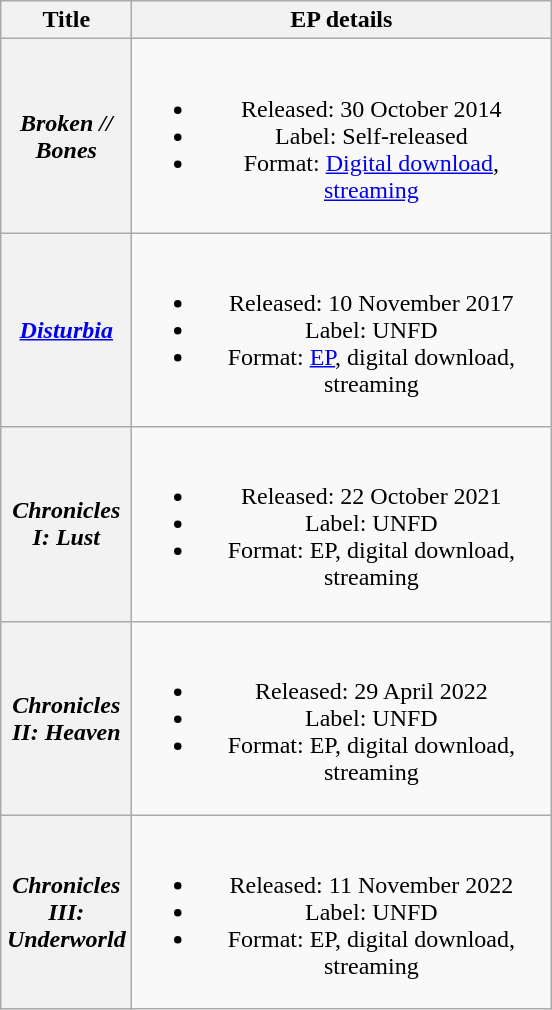<table class="wikitable plainrowheaders" style="text-align:center;">
<tr>
<th scope="col" style="width:5em;">Title</th>
<th scope="col" style="width:17em;">EP details</th>
</tr>
<tr>
<th scope="row"><em>Broken // Bones</em></th>
<td><br><ul><li>Released: 30 October 2014</li><li>Label: Self-released</li><li>Format: <a href='#'>Digital download</a>, <a href='#'>streaming</a></li></ul></td>
</tr>
<tr>
<th scope="row"><em><a href='#'>Disturbia</a></em></th>
<td><br><ul><li>Released: 10 November 2017</li><li>Label: UNFD</li><li>Format: <a href='#'>EP</a>, digital download, streaming</li></ul></td>
</tr>
<tr>
<th scope="row"><em>Chronicles I: Lust</em></th>
<td><br><ul><li>Released: 22 October 2021</li><li>Label: UNFD</li><li>Format: EP, digital download, streaming</li></ul></td>
</tr>
<tr>
<th scope="row"><em>Chronicles II: Heaven</em></th>
<td><br><ul><li>Released: 29 April 2022</li><li>Label: UNFD</li><li>Format: EP, digital download, streaming</li></ul></td>
</tr>
<tr>
<th scope="row"><em>Chronicles III: Underworld</em></th>
<td><br><ul><li>Released: 11 November 2022</li><li>Label: UNFD</li><li>Format: EP, digital download, streaming</li></ul></td>
</tr>
</table>
